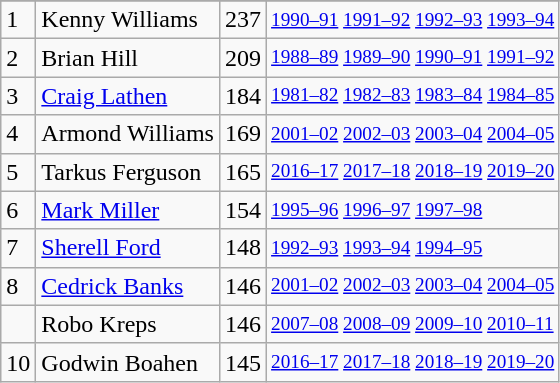<table class="wikitable">
<tr>
</tr>
<tr>
<td>1</td>
<td>Kenny Williams</td>
<td>237</td>
<td style="font-size:80%;"><a href='#'>1990–91</a> <a href='#'>1991–92</a> <a href='#'>1992–93</a> <a href='#'>1993–94</a></td>
</tr>
<tr>
<td>2</td>
<td>Brian Hill</td>
<td>209</td>
<td style="font-size:80%;"><a href='#'>1988–89</a> <a href='#'>1989–90</a> <a href='#'>1990–91</a> <a href='#'>1991–92</a></td>
</tr>
<tr>
<td>3</td>
<td><a href='#'>Craig Lathen</a></td>
<td>184</td>
<td style="font-size:80%;"><a href='#'>1981–82</a> <a href='#'>1982–83</a> <a href='#'>1983–84</a> <a href='#'>1984–85</a></td>
</tr>
<tr>
<td>4</td>
<td>Armond Williams</td>
<td>169</td>
<td style="font-size:80%;"><a href='#'>2001–02</a> <a href='#'>2002–03</a> <a href='#'>2003–04</a> <a href='#'>2004–05</a></td>
</tr>
<tr>
<td>5</td>
<td>Tarkus Ferguson</td>
<td>165</td>
<td style="font-size:80%;"><a href='#'>2016–17</a> <a href='#'>2017–18</a> <a href='#'>2018–19</a> <a href='#'>2019–20</a></td>
</tr>
<tr>
<td>6</td>
<td><a href='#'>Mark Miller</a></td>
<td>154</td>
<td style="font-size:80%;"><a href='#'>1995–96</a> <a href='#'>1996–97</a> <a href='#'>1997–98</a></td>
</tr>
<tr>
<td>7</td>
<td><a href='#'>Sherell Ford</a></td>
<td>148</td>
<td style="font-size:80%;"><a href='#'>1992–93</a> <a href='#'>1993–94</a> <a href='#'>1994–95</a></td>
</tr>
<tr>
<td>8</td>
<td><a href='#'>Cedrick Banks</a></td>
<td>146</td>
<td style="font-size:80%;"><a href='#'>2001–02</a> <a href='#'>2002–03</a> <a href='#'>2003–04</a> <a href='#'>2004–05</a></td>
</tr>
<tr>
<td></td>
<td>Robo Kreps</td>
<td>146</td>
<td style="font-size:80%;"><a href='#'>2007–08</a> <a href='#'>2008–09</a> <a href='#'>2009–10</a> <a href='#'>2010–11</a></td>
</tr>
<tr>
<td>10</td>
<td>Godwin Boahen</td>
<td>145</td>
<td style="font-size:80%;"><a href='#'>2016–17</a> <a href='#'>2017–18</a> <a href='#'>2018–19</a> <a href='#'>2019–20</a></td>
</tr>
</table>
